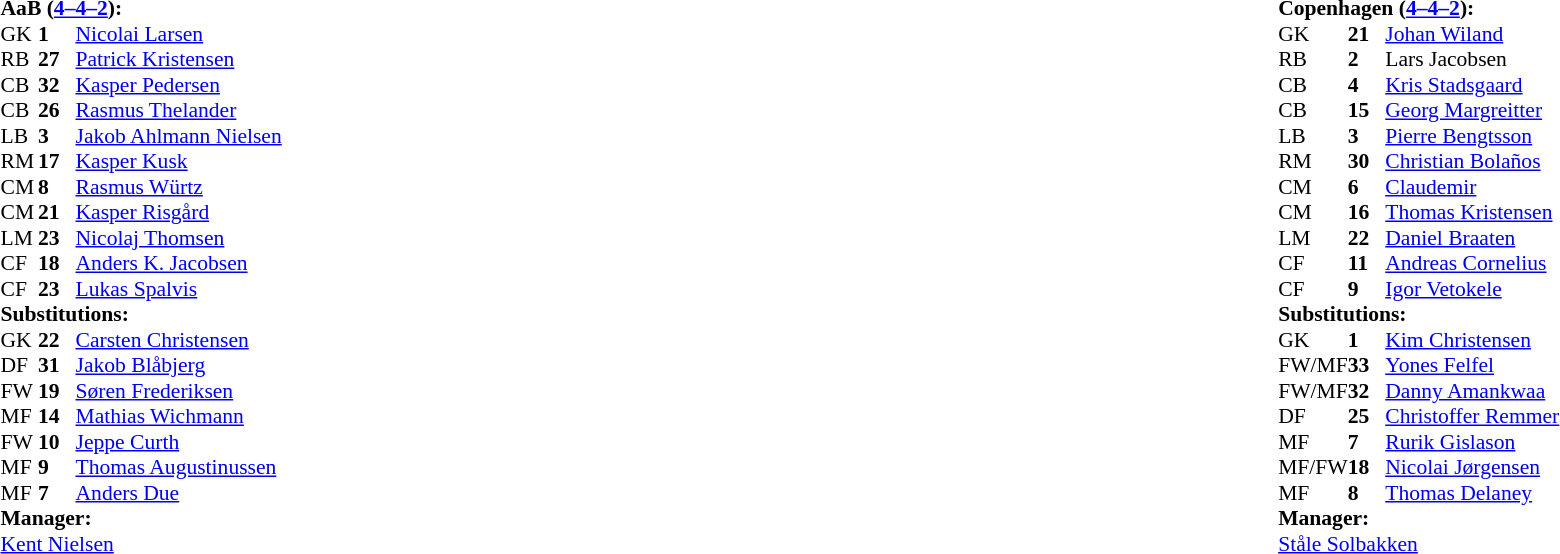<table style="width:100%;">
<tr>
<td valign="top" style="width:50%"><br><table style="font-size: 90%" cellspacing="0" cellpadding="0">
<tr>
<td colspan=4><strong>AaB (<a href='#'>4–4–2</a>):</strong></td>
</tr>
<tr>
<th width="25"></th>
<th width="25"></th>
</tr>
<tr>
<td>GK</td>
<td><strong>1</strong></td>
<td> <a href='#'>Nicolai Larsen</a></td>
</tr>
<tr>
<td>RB</td>
<td><strong>27</strong></td>
<td> <a href='#'>Patrick Kristensen</a></td>
</tr>
<tr>
<td>CB</td>
<td><strong>32</strong></td>
<td> <a href='#'>Kasper Pedersen</a></td>
</tr>
<tr>
<td>CB</td>
<td><strong>26</strong></td>
<td> <a href='#'>Rasmus Thelander</a></td>
<td></td>
</tr>
<tr>
<td>LB</td>
<td><strong>3</strong></td>
<td> <a href='#'>Jakob Ahlmann Nielsen</a></td>
<td></td>
<td></td>
</tr>
<tr>
<td>RM</td>
<td><strong>17</strong></td>
<td> <a href='#'>Kasper Kusk</a></td>
<td></td>
</tr>
<tr>
<td>CM</td>
<td><strong>8</strong></td>
<td> <a href='#'>Rasmus Würtz</a></td>
<td></td>
<td></td>
</tr>
<tr>
<td>CM</td>
<td><strong>21</strong></td>
<td> <a href='#'>Kasper Risgård</a></td>
<td></td>
<td></td>
</tr>
<tr>
<td>LM</td>
<td><strong>23</strong></td>
<td> <a href='#'>Nicolaj Thomsen</a></td>
<td></td>
</tr>
<tr>
<td>CF</td>
<td><strong>18</strong></td>
<td> <a href='#'>Anders K. Jacobsen</a></td>
<td></td>
<td></td>
</tr>
<tr>
<td>CF</td>
<td><strong>23</strong></td>
<td> <a href='#'>Lukas Spalvis</a></td>
<td></td>
<td></td>
</tr>
<tr>
<td colspan=3><strong>Substitutions:</strong></td>
</tr>
<tr>
<td>GK</td>
<td><strong>22</strong></td>
<td> <a href='#'>Carsten Christensen</a></td>
</tr>
<tr>
<td>DF</td>
<td><strong>31</strong></td>
<td> <a href='#'>Jakob Blåbjerg</a></td>
</tr>
<tr>
<td>FW</td>
<td><strong>19</strong></td>
<td> <a href='#'>Søren Frederiksen</a></td>
<td></td>
<td></td>
</tr>
<tr>
<td>MF</td>
<td><strong>14</strong></td>
<td> <a href='#'>Mathias Wichmann</a></td>
</tr>
<tr>
<td>FW</td>
<td><strong>10</strong></td>
<td> <a href='#'>Jeppe Curth</a></td>
</tr>
<tr>
<td>MF</td>
<td><strong>9</strong></td>
<td> <a href='#'>Thomas Augustinussen</a></td>
<td></td>
<td></td>
</tr>
<tr>
<td>MF</td>
<td><strong>7</strong></td>
<td> <a href='#'>Anders Due</a></td>
<td></td>
</tr>
<tr>
<td colspan=3><strong>Manager:</strong></td>
</tr>
<tr>
<td colspan=3> <a href='#'>Kent Nielsen</a></td>
</tr>
</table>
</td>
<td valign="top"></td>
<td valign="top" style="width:50%"><br><table cellspacing="0" cellpadding="0" style="font-size:90%; margin:auto;">
<tr>
<td colspan=4><strong>Copenhagen (<a href='#'>4–4–2</a>):</strong></td>
</tr>
<tr>
<th width=25></th>
<th width=25></th>
</tr>
<tr>
<td>GK</td>
<td><strong>21</strong></td>
<td> <a href='#'>Johan Wiland</a></td>
</tr>
<tr>
<td>RB</td>
<td><strong>2</strong></td>
<td> Lars Jacobsen</td>
</tr>
<tr>
<td>CB</td>
<td><strong>4</strong></td>
<td> <a href='#'>Kris Stadsgaard</a></td>
<td></td>
<td></td>
</tr>
<tr>
<td>CB</td>
<td><strong>15</strong></td>
<td> <a href='#'>Georg Margreitter</a></td>
<td></td>
<td></td>
</tr>
<tr>
<td>LB</td>
<td><strong>3</strong></td>
<td> <a href='#'>Pierre Bengtsson</a></td>
</tr>
<tr>
<td>RM</td>
<td><strong>30</strong></td>
<td> <a href='#'>Christian Bolaños</a></td>
</tr>
<tr>
<td>CM</td>
<td><strong>6</strong></td>
<td> <a href='#'>Claudemir</a></td>
<td></td>
<td></td>
</tr>
<tr>
<td>CM</td>
<td><strong>16</strong></td>
<td> <a href='#'>Thomas Kristensen</a></td>
</tr>
<tr>
<td>LM</td>
<td><strong>22</strong></td>
<td> <a href='#'>Daniel Braaten</a></td>
<td></td>
<td></td>
</tr>
<tr>
<td>CF</td>
<td><strong>11</strong></td>
<td> <a href='#'>Andreas Cornelius</a></td>
</tr>
<tr>
<td>CF</td>
<td><strong>9</strong></td>
<td> <a href='#'>Igor Vetokele</a></td>
<td></td>
<td></td>
</tr>
<tr>
<td colspan=3><strong>Substitutions:</strong></td>
</tr>
<tr>
<td>GK</td>
<td><strong>1</strong></td>
<td> <a href='#'>Kim Christensen</a></td>
</tr>
<tr>
<td>FW/MF</td>
<td><strong>33</strong></td>
<td> <a href='#'>Yones Felfel</a></td>
</tr>
<tr>
<td>FW/MF</td>
<td><strong>32</strong></td>
<td> <a href='#'>Danny Amankwaa</a></td>
</tr>
<tr>
<td>DF</td>
<td><strong>25</strong></td>
<td> <a href='#'>Christoffer Remmer</a></td>
</tr>
<tr>
<td>MF</td>
<td><strong>7</strong></td>
<td> <a href='#'>Rurik Gislason</a></td>
<td></td>
<td></td>
</tr>
<tr>
<td>MF/FW</td>
<td><strong>18</strong></td>
<td> <a href='#'>Nicolai Jørgensen</a></td>
<td></td>
<td></td>
</tr>
<tr>
<td>MF</td>
<td><strong>8</strong></td>
<td> <a href='#'>Thomas Delaney</a></td>
<td></td>
<td></td>
</tr>
<tr>
<td colspan=3><strong>Manager:</strong></td>
</tr>
<tr>
<td colspan=4> <a href='#'>Ståle Solbakken</a></td>
</tr>
</table>
</td>
</tr>
</table>
